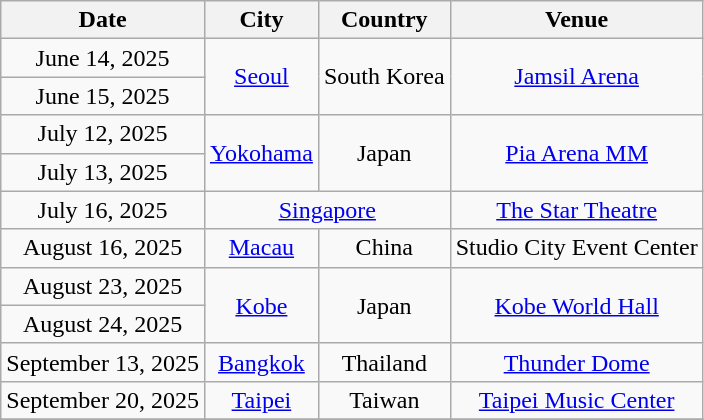<table class="wikitable" style="text-align:center;">
<tr>
<th>Date</th>
<th>City</th>
<th>Country</th>
<th>Venue</th>
</tr>
<tr>
<td>June 14, 2025</td>
<td rowspan="2"><a href='#'>Seoul</a></td>
<td rowspan="2">South Korea</td>
<td rowspan="2"><a href='#'>Jamsil Arena</a></td>
</tr>
<tr>
<td>June 15, 2025</td>
</tr>
<tr>
<td>July 12, 2025</td>
<td rowspan="2"><a href='#'>Yokohama</a></td>
<td rowspan="2">Japan</td>
<td rowspan="2"><a href='#'>Pia Arena MM</a></td>
</tr>
<tr>
<td>July 13, 2025</td>
</tr>
<tr>
<td>July 16, 2025</td>
<td colspan="2"><a href='#'>Singapore</a></td>
<td><a href='#'>The Star Theatre</a></td>
</tr>
<tr>
<td>August 16, 2025</td>
<td><a href='#'>Macau</a></td>
<td>China</td>
<td>Studio City Event Center</td>
</tr>
<tr>
<td>August 23, 2025</td>
<td rowspan="2"><a href='#'>Kobe</a></td>
<td rowspan="2">Japan</td>
<td rowspan="2"><a href='#'>Kobe World Hall</a></td>
</tr>
<tr>
<td>August 24, 2025</td>
</tr>
<tr>
<td>September 13, 2025</td>
<td><a href='#'>Bangkok</a></td>
<td>Thailand</td>
<td><a href='#'>Thunder Dome</a></td>
</tr>
<tr>
<td>September 20, 2025</td>
<td><a href='#'>Taipei</a></td>
<td>Taiwan</td>
<td><a href='#'>Taipei Music Center</a></td>
</tr>
<tr>
</tr>
</table>
